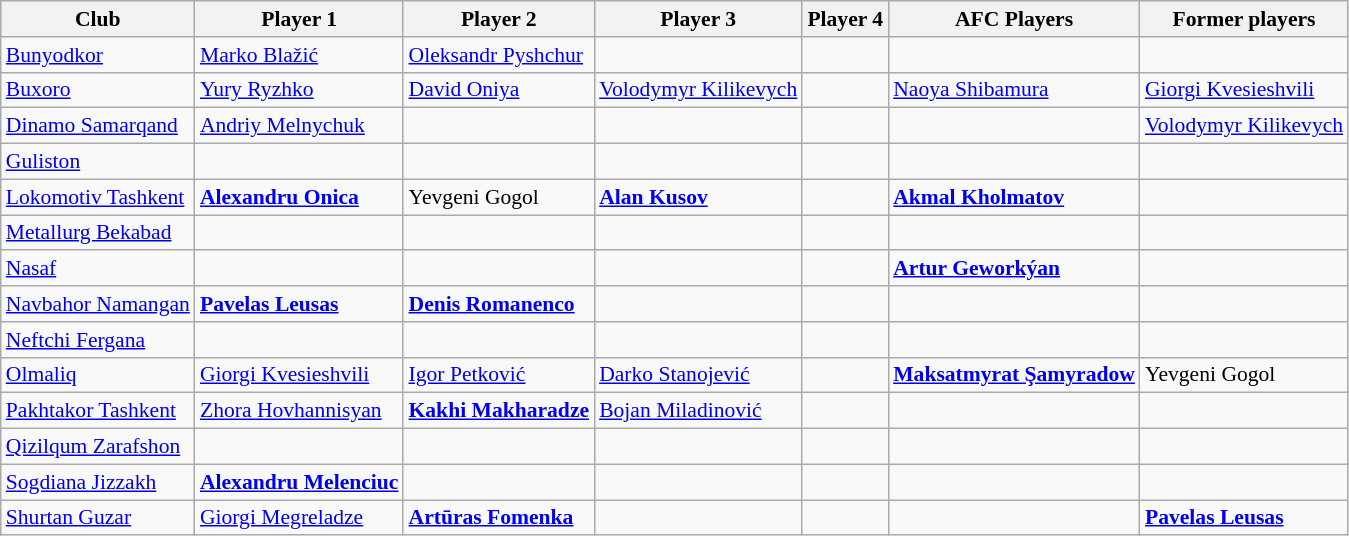<table class="wikitable" style="font-size:90%;">
<tr>
<th>Club</th>
<th>Player 1</th>
<th>Player 2</th>
<th>Player 3</th>
<th>Player 4</th>
<th>AFC Players</th>
<th>Former players</th>
</tr>
<tr>
<td><a href='#'>Bunyodkor</a></td>
<td> <a href='#'>Marko Blažić</a></td>
<td> <a href='#'>Oleksandr Pyshchur</a></td>
<td></td>
<td></td>
<td></td>
<td></td>
</tr>
<tr>
<td><a href='#'>Buxoro</a></td>
<td> <a href='#'>Yury Ryzhko</a></td>
<td> <a href='#'>David Oniya</a></td>
<td> <a href='#'>Volodymyr Kilikevych</a></td>
<td></td>
<td> <a href='#'>Naoya Shibamura</a></td>
<td> <a href='#'>Giorgi Kvesieshvili</a></td>
</tr>
<tr>
<td><a href='#'>Dinamo Samarqand</a></td>
<td> <a href='#'>Andriy Melnychuk</a></td>
<td></td>
<td></td>
<td></td>
<td></td>
<td> <a href='#'>Volodymyr Kilikevych</a></td>
</tr>
<tr>
<td><a href='#'>Guliston</a></td>
<td></td>
<td></td>
<td></td>
<td></td>
<td></td>
<td></td>
</tr>
<tr>
<td><a href='#'>Lokomotiv Tashkent</a></td>
<td> <strong><a href='#'>Alexandru Onica</a></strong></td>
<td> Yevgeni Gogol</td>
<td> <strong><a href='#'>Alan Kusov</a></strong></td>
<td></td>
<td> <strong><a href='#'>Akmal Kholmatov</a></strong></td>
<td></td>
</tr>
<tr>
<td><a href='#'>Metallurg Bekabad</a></td>
<td></td>
<td></td>
<td></td>
<td></td>
<td></td>
<td></td>
</tr>
<tr>
<td><a href='#'>Nasaf</a></td>
<td></td>
<td></td>
<td></td>
<td></td>
<td> <strong><a href='#'>Artur Geworkýan</a></strong></td>
<td></td>
</tr>
<tr>
<td><a href='#'>Navbahor Namangan</a></td>
<td> <strong><a href='#'>Pavelas Leusas</a></strong></td>
<td> <strong><a href='#'>Denis Romanenco</a></strong></td>
<td></td>
<td></td>
<td></td>
<td></td>
</tr>
<tr>
<td><a href='#'>Neftchi Fergana</a></td>
<td></td>
<td></td>
<td></td>
<td></td>
<td></td>
<td></td>
</tr>
<tr>
<td><a href='#'>Olmaliq</a></td>
<td> <a href='#'>Giorgi Kvesieshvili</a></td>
<td> <a href='#'>Igor Petković</a></td>
<td> <a href='#'>Darko Stanojević</a></td>
<td></td>
<td> <strong><a href='#'>Maksatmyrat Şamyradow</a></strong></td>
<td> Yevgeni Gogol</td>
</tr>
<tr>
<td><a href='#'>Pakhtakor Tashkent</a></td>
<td> <a href='#'>Zhora Hovhannisyan</a></td>
<td> <strong><a href='#'>Kakhi Makharadze</a></strong></td>
<td> <a href='#'>Bojan Miladinović</a></td>
<td></td>
<td></td>
<td></td>
</tr>
<tr>
<td><a href='#'>Qizilqum Zarafshon</a></td>
<td></td>
<td></td>
<td></td>
<td></td>
<td></td>
<td></td>
</tr>
<tr>
<td><a href='#'>Sogdiana Jizzakh</a></td>
<td> <strong><a href='#'>Alexandru Melenciuc</a></strong></td>
<td></td>
<td></td>
<td></td>
<td></td>
<td></td>
</tr>
<tr>
<td><a href='#'>Shurtan Guzar</a></td>
<td> <a href='#'>Giorgi Megreladze</a></td>
<td> <strong><a href='#'>Artūras Fomenka</a></strong></td>
<td></td>
<td></td>
<td></td>
<td> <strong><a href='#'>Pavelas Leusas</a></strong></td>
</tr>
</table>
